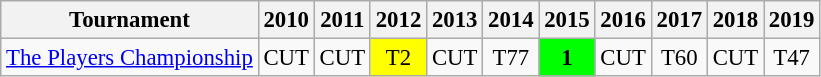<table class="wikitable" style="font-size:95%;text-align:center;">
<tr>
<th>Tournament</th>
<th>2010</th>
<th>2011</th>
<th>2012</th>
<th>2013</th>
<th>2014</th>
<th>2015</th>
<th>2016</th>
<th>2017</th>
<th>2018</th>
<th>2019</th>
</tr>
<tr>
<td align=left><a href='#'>The Players Championship</a></td>
<td>CUT</td>
<td>CUT</td>
<td style="background:yellow;">T2</td>
<td>CUT</td>
<td>T77</td>
<td style="background:lime;"><strong>1</strong></td>
<td>CUT</td>
<td>T60</td>
<td>CUT</td>
<td>T47</td>
</tr>
</table>
